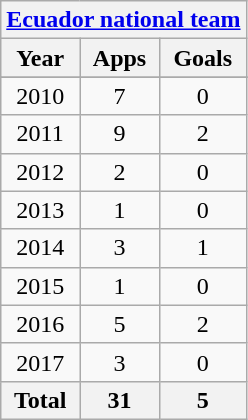<table class="wikitable" style="text-align:center">
<tr>
<th colspan=3><a href='#'>Ecuador national team</a></th>
</tr>
<tr>
<th>Year</th>
<th>Apps</th>
<th>Goals</th>
</tr>
<tr>
</tr>
<tr>
<td>2010</td>
<td>7</td>
<td>0</td>
</tr>
<tr>
<td>2011</td>
<td>9</td>
<td>2</td>
</tr>
<tr>
<td>2012</td>
<td>2</td>
<td>0</td>
</tr>
<tr>
<td>2013</td>
<td>1</td>
<td>0</td>
</tr>
<tr>
<td>2014</td>
<td>3</td>
<td>1</td>
</tr>
<tr>
<td>2015</td>
<td>1</td>
<td>0</td>
</tr>
<tr>
<td>2016</td>
<td>5</td>
<td>2</td>
</tr>
<tr>
<td>2017</td>
<td>3</td>
<td>0</td>
</tr>
<tr>
<th>Total</th>
<th>31</th>
<th>5</th>
</tr>
</table>
